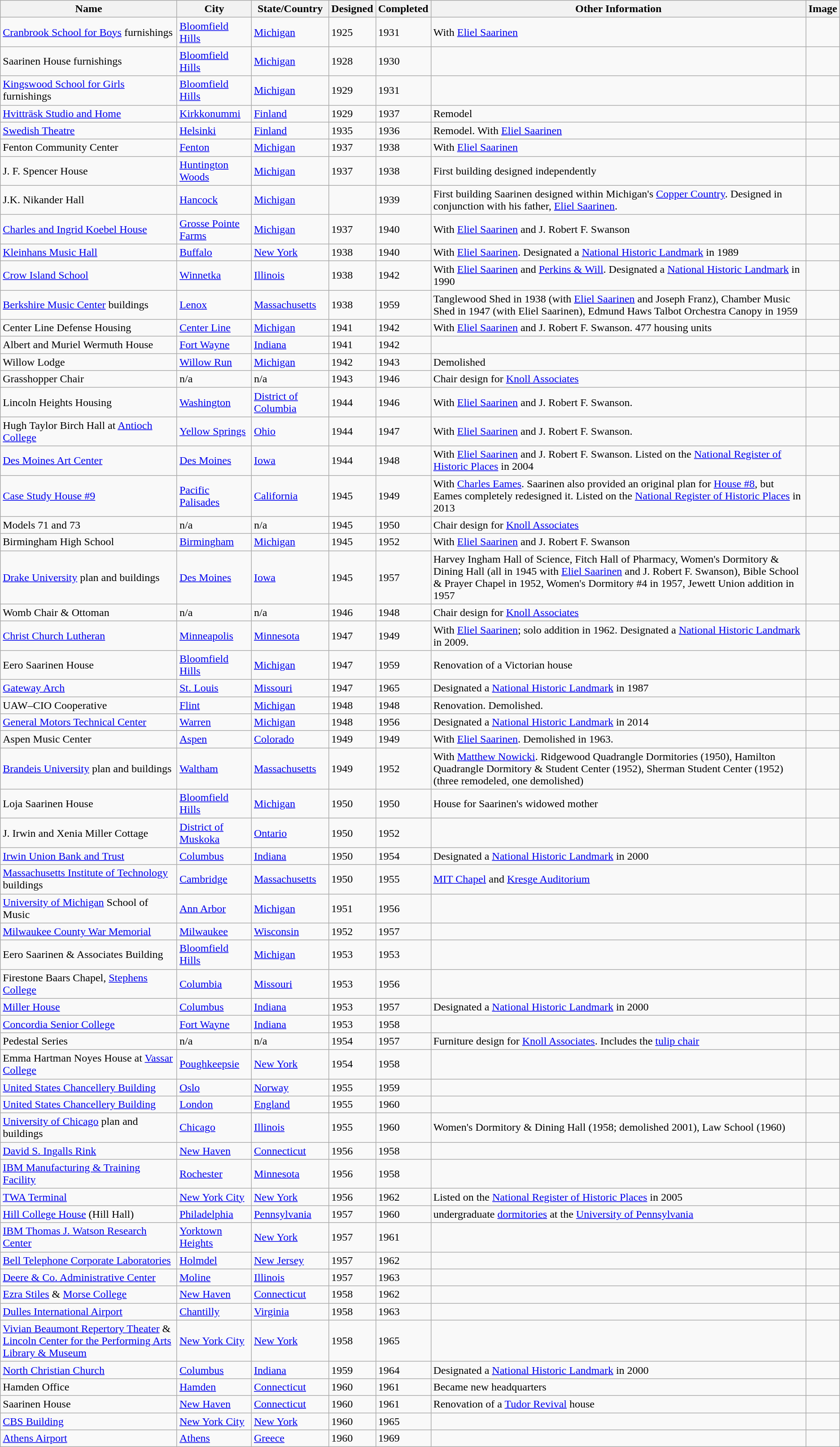<table class="wikitable sortable">
<tr>
<th>Name</th>
<th>City</th>
<th>State/Country</th>
<th>Designed</th>
<th>Completed</th>
<th>Other Information</th>
<th>Image</th>
</tr>
<tr>
<td><a href='#'>Cranbrook School for Boys</a> furnishings</td>
<td><a href='#'>Bloomfield Hills</a></td>
<td><a href='#'>Michigan</a></td>
<td>1925</td>
<td>1931</td>
<td>With <a href='#'>Eliel Saarinen</a></td>
<td></td>
</tr>
<tr>
<td>Saarinen House furnishings</td>
<td><a href='#'>Bloomfield Hills</a></td>
<td><a href='#'>Michigan</a></td>
<td>1928</td>
<td>1930</td>
<td></td>
<td></td>
</tr>
<tr>
<td><a href='#'>Kingswood School for Girls</a> furnishings</td>
<td><a href='#'>Bloomfield Hills</a></td>
<td><a href='#'>Michigan</a></td>
<td>1929</td>
<td>1931</td>
<td></td>
<td></td>
</tr>
<tr>
<td><a href='#'>Hvitträsk Studio and Home</a></td>
<td><a href='#'>Kirkkonummi</a></td>
<td><a href='#'>Finland</a></td>
<td>1929</td>
<td>1937</td>
<td>Remodel</td>
<td></td>
</tr>
<tr>
<td><a href='#'>Swedish Theatre</a></td>
<td><a href='#'>Helsinki</a></td>
<td><a href='#'>Finland</a></td>
<td>1935</td>
<td>1936</td>
<td>Remodel. With <a href='#'>Eliel Saarinen</a></td>
<td></td>
</tr>
<tr>
<td>Fenton Community Center</td>
<td><a href='#'>Fenton</a></td>
<td><a href='#'>Michigan</a></td>
<td>1937</td>
<td>1938</td>
<td>With <a href='#'>Eliel Saarinen</a></td>
<td></td>
</tr>
<tr>
<td>J. F. Spencer House</td>
<td><a href='#'>Huntington Woods</a></td>
<td><a href='#'>Michigan</a></td>
<td>1937</td>
<td>1938</td>
<td>First building designed independently</td>
<td></td>
</tr>
<tr>
<td>J.K. Nikander Hall</td>
<td><a href='#'>Hancock</a></td>
<td><a href='#'>Michigan</a></td>
<td></td>
<td>1939</td>
<td>First building Saarinen designed within Michigan's <a href='#'>Copper Country</a>. Designed in conjunction with his father, <a href='#'>Eliel Saarinen</a>.</td>
<td></td>
</tr>
<tr>
<td><a href='#'>Charles and Ingrid Koebel House</a></td>
<td><a href='#'>Grosse Pointe Farms</a></td>
<td><a href='#'>Michigan</a></td>
<td>1937</td>
<td>1940</td>
<td>With <a href='#'>Eliel Saarinen</a> and J. Robert F. Swanson</td>
<td></td>
</tr>
<tr>
<td><a href='#'>Kleinhans Music Hall</a></td>
<td><a href='#'>Buffalo</a></td>
<td><a href='#'>New York</a></td>
<td>1938</td>
<td>1940</td>
<td>With <a href='#'>Eliel Saarinen</a>. Designated a  <a href='#'>National Historic Landmark</a> in 1989</td>
<td></td>
</tr>
<tr>
<td><a href='#'>Crow Island School</a></td>
<td><a href='#'>Winnetka</a></td>
<td><a href='#'>Illinois</a></td>
<td>1938</td>
<td>1942</td>
<td>With <a href='#'>Eliel Saarinen</a> and <a href='#'>Perkins & Will</a>. Designated a  <a href='#'>National Historic Landmark</a> in 1990</td>
<td></td>
</tr>
<tr>
<td><a href='#'>Berkshire Music Center</a> buildings</td>
<td><a href='#'>Lenox</a></td>
<td><a href='#'>Massachusetts</a></td>
<td>1938</td>
<td>1959</td>
<td>Tanglewood Shed in 1938 (with <a href='#'>Eliel Saarinen</a> and Joseph Franz), Chamber Music Shed in 1947 (with Eliel Saarinen), Edmund Haws Talbot Orchestra Canopy in 1959</td>
<td></td>
</tr>
<tr>
<td>Center Line Defense Housing</td>
<td><a href='#'>Center Line</a></td>
<td><a href='#'>Michigan</a></td>
<td>1941</td>
<td>1942</td>
<td>With <a href='#'>Eliel Saarinen</a> and J. Robert F. Swanson. 477 housing units</td>
<td></td>
</tr>
<tr>
<td>Albert and Muriel Wermuth House</td>
<td><a href='#'>Fort Wayne</a></td>
<td><a href='#'>Indiana</a></td>
<td>1941</td>
<td>1942</td>
<td></td>
<td></td>
</tr>
<tr>
<td>Willow Lodge</td>
<td><a href='#'>Willow Run</a></td>
<td><a href='#'>Michigan</a></td>
<td>1942</td>
<td>1943</td>
<td>Demolished</td>
<td></td>
</tr>
<tr>
<td>Grasshopper Chair</td>
<td>n/a</td>
<td>n/a</td>
<td>1943</td>
<td>1946</td>
<td>Chair design for <a href='#'>Knoll Associates</a></td>
<td></td>
</tr>
<tr>
<td>Lincoln Heights Housing</td>
<td><a href='#'>Washington</a></td>
<td><a href='#'>District of Columbia</a></td>
<td>1944</td>
<td>1946</td>
<td>With <a href='#'>Eliel Saarinen</a> and J. Robert F. Swanson.</td>
<td></td>
</tr>
<tr>
<td>Hugh Taylor Birch Hall at <a href='#'>Antioch College</a></td>
<td><a href='#'>Yellow Springs</a></td>
<td><a href='#'>Ohio</a></td>
<td>1944</td>
<td>1947</td>
<td>With <a href='#'>Eliel Saarinen</a> and J. Robert F. Swanson.</td>
<td></td>
</tr>
<tr>
<td><a href='#'>Des Moines Art Center</a></td>
<td><a href='#'>Des Moines</a></td>
<td><a href='#'>Iowa</a></td>
<td>1944</td>
<td>1948</td>
<td>With <a href='#'>Eliel Saarinen</a> and J. Robert F. Swanson. Listed on the <a href='#'>National Register of Historic Places</a> in 2004</td>
<td></td>
</tr>
<tr>
<td><a href='#'>Case Study House #9</a></td>
<td><a href='#'>Pacific Palisades</a></td>
<td><a href='#'>California</a></td>
<td>1945</td>
<td>1949</td>
<td>With <a href='#'>Charles Eames</a>. Saarinen also provided an original plan for <a href='#'>House #8</a>, but Eames completely redesigned it. Listed on the <a href='#'>National Register of Historic Places</a> in 2013</td>
<td></td>
</tr>
<tr>
<td>Models 71 and 73</td>
<td>n/a</td>
<td>n/a</td>
<td>1945</td>
<td>1950</td>
<td>Chair design for <a href='#'>Knoll Associates</a></td>
<td></td>
</tr>
<tr>
<td>Birmingham High School</td>
<td><a href='#'>Birmingham</a></td>
<td><a href='#'>Michigan</a></td>
<td>1945</td>
<td>1952</td>
<td>With <a href='#'>Eliel Saarinen</a> and J. Robert F. Swanson</td>
<td></td>
</tr>
<tr>
<td><a href='#'>Drake University</a> plan and buildings</td>
<td><a href='#'>Des Moines</a></td>
<td><a href='#'>Iowa</a></td>
<td>1945</td>
<td>1957</td>
<td>Harvey Ingham Hall of Science, Fitch Hall of Pharmacy, Women's Dormitory & Dining Hall (all in 1945 with <a href='#'>Eliel Saarinen</a> and J. Robert F. Swanson), Bible School & Prayer Chapel in 1952, Women's Dormitory #4 in 1957, Jewett Union addition in 1957</td>
<td></td>
</tr>
<tr>
<td>Womb Chair & Ottoman</td>
<td>n/a</td>
<td>n/a</td>
<td>1946</td>
<td>1948</td>
<td>Chair design for <a href='#'>Knoll Associates</a></td>
<td></td>
</tr>
<tr>
<td><a href='#'>Christ Church Lutheran</a></td>
<td><a href='#'>Minneapolis</a></td>
<td><a href='#'>Minnesota</a></td>
<td>1947</td>
<td>1949</td>
<td>With <a href='#'>Eliel Saarinen</a>; solo addition in 1962. Designated a  <a href='#'>National Historic Landmark</a> in 2009.</td>
<td></td>
</tr>
<tr>
<td>Eero Saarinen House</td>
<td><a href='#'>Bloomfield Hills</a></td>
<td><a href='#'>Michigan</a></td>
<td>1947</td>
<td>1959</td>
<td>Renovation of a Victorian house</td>
<td></td>
</tr>
<tr>
<td><a href='#'>Gateway Arch</a></td>
<td><a href='#'>St. Louis</a></td>
<td><a href='#'>Missouri</a></td>
<td>1947</td>
<td>1965</td>
<td>Designated a  <a href='#'>National Historic Landmark</a> in 1987</td>
<td></td>
</tr>
<tr>
<td>UAW–CIO Cooperative</td>
<td><a href='#'>Flint</a></td>
<td><a href='#'>Michigan</a></td>
<td>1948</td>
<td>1948</td>
<td>Renovation. Demolished.</td>
<td></td>
</tr>
<tr>
<td><a href='#'>General Motors Technical Center</a></td>
<td><a href='#'>Warren</a></td>
<td><a href='#'>Michigan</a></td>
<td>1948</td>
<td>1956</td>
<td>Designated a <a href='#'>National Historic Landmark</a> in 2014</td>
<td></td>
</tr>
<tr>
<td>Aspen Music Center</td>
<td><a href='#'>Aspen</a></td>
<td><a href='#'>Colorado</a></td>
<td>1949</td>
<td>1949</td>
<td>With <a href='#'>Eliel Saarinen</a>. Demolished in 1963.</td>
<td></td>
</tr>
<tr>
<td><a href='#'>Brandeis University</a> plan and buildings</td>
<td><a href='#'>Waltham</a></td>
<td><a href='#'>Massachusetts</a></td>
<td>1949</td>
<td>1952</td>
<td>With <a href='#'>Matthew Nowicki</a>. Ridgewood Quadrangle Dormitories (1950), Hamilton Quadrangle Dormitory & Student Center (1952), Sherman Student Center (1952) (three remodeled, one demolished)</td>
<td></td>
</tr>
<tr>
<td>Loja Saarinen House</td>
<td><a href='#'>Bloomfield Hills</a></td>
<td><a href='#'>Michigan</a></td>
<td>1950</td>
<td>1950</td>
<td>House for Saarinen's widowed mother</td>
<td></td>
</tr>
<tr>
<td>J. Irwin and Xenia Miller Cottage</td>
<td><a href='#'>District of Muskoka</a></td>
<td><a href='#'>Ontario</a></td>
<td>1950</td>
<td>1952</td>
<td></td>
<td></td>
</tr>
<tr>
<td><a href='#'>Irwin Union Bank and Trust</a></td>
<td><a href='#'>Columbus</a></td>
<td><a href='#'>Indiana</a></td>
<td>1950</td>
<td>1954</td>
<td>Designated a  <a href='#'>National Historic Landmark</a> in 2000</td>
<td></td>
</tr>
<tr>
<td><a href='#'>Massachusetts Institute of Technology</a> buildings</td>
<td><a href='#'>Cambridge</a></td>
<td><a href='#'>Massachusetts</a></td>
<td>1950</td>
<td>1955</td>
<td><a href='#'>MIT Chapel</a> and <a href='#'>Kresge Auditorium</a></td>
<td></td>
</tr>
<tr>
<td><a href='#'>University of Michigan</a> School of Music</td>
<td><a href='#'>Ann Arbor</a></td>
<td><a href='#'>Michigan</a></td>
<td>1951</td>
<td>1956</td>
<td></td>
<td></td>
</tr>
<tr>
<td><a href='#'>Milwaukee County War Memorial</a></td>
<td><a href='#'>Milwaukee</a></td>
<td><a href='#'>Wisconsin</a></td>
<td>1952</td>
<td>1957</td>
<td></td>
<td></td>
</tr>
<tr>
<td>Eero Saarinen & Associates Building</td>
<td><a href='#'>Bloomfield Hills</a></td>
<td><a href='#'>Michigan</a></td>
<td>1953</td>
<td>1953</td>
<td></td>
<td></td>
</tr>
<tr>
<td>Firestone Baars Chapel, <a href='#'>Stephens College</a></td>
<td><a href='#'>Columbia</a></td>
<td><a href='#'>Missouri</a></td>
<td>1953</td>
<td>1956</td>
<td></td>
<td></td>
</tr>
<tr>
<td><a href='#'>Miller House</a></td>
<td><a href='#'>Columbus</a></td>
<td><a href='#'>Indiana</a></td>
<td>1953</td>
<td>1957</td>
<td>Designated a  <a href='#'>National Historic Landmark</a> in 2000</td>
<td></td>
</tr>
<tr>
<td><a href='#'>Concordia Senior College</a></td>
<td><a href='#'>Fort Wayne</a></td>
<td><a href='#'>Indiana</a></td>
<td>1953</td>
<td>1958</td>
<td></td>
<td></td>
</tr>
<tr>
<td>Pedestal Series</td>
<td>n/a</td>
<td>n/a</td>
<td>1954</td>
<td>1957</td>
<td>Furniture design for <a href='#'>Knoll Associates</a>. Includes the <a href='#'>tulip chair</a></td>
<td></td>
</tr>
<tr>
<td>Emma Hartman Noyes House at <a href='#'>Vassar College</a></td>
<td><a href='#'>Poughkeepsie</a></td>
<td><a href='#'>New York</a></td>
<td>1954</td>
<td>1958</td>
<td></td>
<td></td>
</tr>
<tr>
<td><a href='#'>United States Chancellery Building</a></td>
<td><a href='#'>Oslo</a></td>
<td><a href='#'>Norway</a></td>
<td>1955</td>
<td>1959</td>
<td></td>
<td></td>
</tr>
<tr>
<td><a href='#'>United States Chancellery Building</a></td>
<td><a href='#'>London</a></td>
<td><a href='#'>England</a></td>
<td>1955</td>
<td>1960</td>
<td></td>
<td></td>
</tr>
<tr>
<td><a href='#'>University of Chicago</a> plan and buildings</td>
<td><a href='#'>Chicago</a></td>
<td><a href='#'>Illinois</a></td>
<td>1955</td>
<td>1960</td>
<td>Women's Dormitory & Dining Hall (1958; demolished 2001), Law School (1960)</td>
<td></td>
</tr>
<tr>
<td><a href='#'>David S. Ingalls Rink</a></td>
<td><a href='#'>New Haven</a></td>
<td><a href='#'>Connecticut</a></td>
<td>1956</td>
<td>1958</td>
<td></td>
<td></td>
</tr>
<tr>
<td><a href='#'>IBM Manufacturing & Training Facility</a></td>
<td><a href='#'>Rochester</a></td>
<td><a href='#'>Minnesota</a></td>
<td>1956</td>
<td>1958</td>
<td></td>
<td></td>
</tr>
<tr>
<td><a href='#'>TWA Terminal</a></td>
<td><a href='#'>New York City</a></td>
<td><a href='#'>New York</a></td>
<td>1956</td>
<td>1962</td>
<td>Listed on the <a href='#'>National Register of Historic Places</a> in 2005</td>
<td></td>
</tr>
<tr>
<td><a href='#'>Hill College House</a> (Hill Hall)</td>
<td><a href='#'>Philadelphia</a></td>
<td><a href='#'>Pennsylvania</a></td>
<td>1957</td>
<td>1960</td>
<td>undergraduate <a href='#'>dormitories</a> at the <a href='#'>University of Pennsylvania</a></td>
<td></td>
</tr>
<tr>
<td><a href='#'>IBM Thomas J. Watson Research Center</a></td>
<td><a href='#'>Yorktown Heights</a></td>
<td><a href='#'>New York</a></td>
<td>1957</td>
<td>1961</td>
<td></td>
<td></td>
</tr>
<tr>
<td><a href='#'>Bell Telephone Corporate Laboratories</a></td>
<td><a href='#'>Holmdel</a></td>
<td><a href='#'>New Jersey</a></td>
<td>1957</td>
<td>1962</td>
<td></td>
<td></td>
</tr>
<tr>
<td><a href='#'>Deere & Co. Administrative Center</a></td>
<td><a href='#'>Moline</a></td>
<td><a href='#'>Illinois</a></td>
<td>1957</td>
<td>1963</td>
<td></td>
<td></td>
</tr>
<tr>
<td><a href='#'>Ezra Stiles</a> & <a href='#'>Morse College</a></td>
<td><a href='#'>New Haven</a></td>
<td><a href='#'>Connecticut</a></td>
<td>1958</td>
<td>1962</td>
<td></td>
<td></td>
</tr>
<tr>
<td><a href='#'>Dulles International Airport</a></td>
<td><a href='#'>Chantilly</a></td>
<td><a href='#'>Virginia</a></td>
<td>1958</td>
<td>1963</td>
<td></td>
<td></td>
</tr>
<tr>
<td><a href='#'>Vivian Beaumont Repertory Theater</a> & <a href='#'>Lincoln Center for the Performing Arts Library & Museum</a></td>
<td><a href='#'>New York City</a></td>
<td><a href='#'>New York</a></td>
<td>1958</td>
<td>1965</td>
<td></td>
<td></td>
</tr>
<tr>
<td><a href='#'>North Christian Church</a></td>
<td><a href='#'>Columbus</a></td>
<td><a href='#'>Indiana</a></td>
<td>1959</td>
<td>1964</td>
<td>Designated a <a href='#'>National Historic Landmark</a> in 2000</td>
<td></td>
</tr>
<tr>
<td>Hamden Office</td>
<td><a href='#'>Hamden</a></td>
<td><a href='#'>Connecticut</a></td>
<td>1960</td>
<td>1961</td>
<td>Became new headquarters</td>
<td></td>
</tr>
<tr>
<td>Saarinen House</td>
<td><a href='#'>New Haven</a></td>
<td><a href='#'>Connecticut</a></td>
<td>1960</td>
<td>1961</td>
<td>Renovation of a <a href='#'>Tudor Revival</a> house</td>
<td></td>
</tr>
<tr>
<td><a href='#'>CBS Building</a></td>
<td><a href='#'>New York City</a></td>
<td><a href='#'>New York</a></td>
<td>1960</td>
<td>1965</td>
<td></td>
<td></td>
</tr>
<tr>
<td><a href='#'>Athens Airport</a></td>
<td><a href='#'>Athens</a></td>
<td><a href='#'>Greece</a></td>
<td>1960</td>
<td>1969</td>
<td></td>
<td></td>
</tr>
</table>
